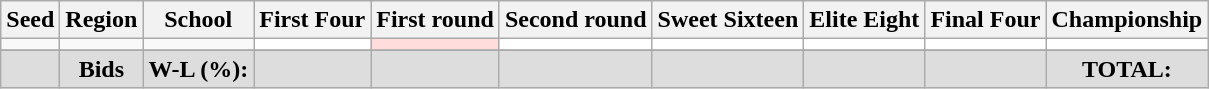<table class="sortable wikitable" style="white-space:nowrap; font-size:100%;">
<tr>
<th>Seed</th>
<th>Region</th>
<th>School</th>
<th>First Four</th>
<th>First round</th>
<th>Second round</th>
<th>Sweet Sixteen</th>
<th>Elite Eight</th>
<th>Final Four</th>
<th>Championship</th>
</tr>
<tr>
<td></td>
<td></td>
<td></td>
<td style="background:#fff;"></td>
<td style="background:#ffdddd;"></td>
<td style="background:#fff;"></td>
<td style="background:#fff;"></td>
<td style="background:#fff;"></td>
<td style="background:#fff;"></td>
<td style="background:#fff;"></td>
</tr>
<tr>
</tr>
<tr class="sortbottom" style="text-align:center; background:#ddd;">
<td></td>
<td><strong>Bids</strong></td>
<td><strong>W-L (%):</strong></td>
<td></td>
<td></td>
<td></td>
<td></td>
<td></td>
<td></td>
<td><strong>TOTAL:</strong> </td>
</tr>
</table>
